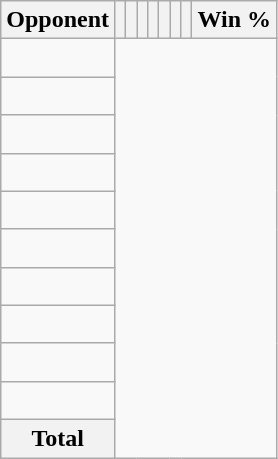<table class="wikitable sortable collapsible collapsed" style="text-align: center;">
<tr>
<th>Opponent</th>
<th></th>
<th></th>
<th></th>
<th></th>
<th></th>
<th></th>
<th></th>
<th>Win %</th>
</tr>
<tr>
<td align="left"><br></td>
</tr>
<tr>
<td align="left"><br></td>
</tr>
<tr>
<td align="left"><br></td>
</tr>
<tr>
<td align="left"><br></td>
</tr>
<tr>
<td align="left"><br></td>
</tr>
<tr>
<td align="left"><br></td>
</tr>
<tr>
<td align="left"><br></td>
</tr>
<tr>
<td align="left"><br></td>
</tr>
<tr>
<td align="left"><br></td>
</tr>
<tr>
<td align="left"><br></td>
</tr>
<tr class="sortbottom">
<th>Total<br></th>
</tr>
</table>
